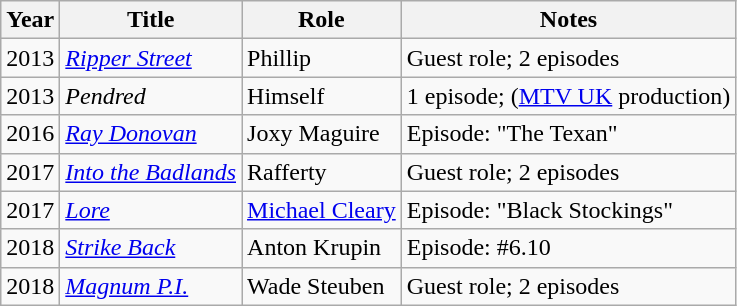<table class="wikitable sortable">
<tr>
<th>Year</th>
<th>Title</th>
<th>Role</th>
<th>Notes</th>
</tr>
<tr>
<td>2013</td>
<td><em><a href='#'>Ripper Street</a></em></td>
<td>Phillip</td>
<td>Guest role; 2 episodes</td>
</tr>
<tr>
<td>2013</td>
<td><em>Pendred</em></td>
<td>Himself</td>
<td>1 episode; (<a href='#'>MTV UK</a> production)</td>
</tr>
<tr>
<td>2016</td>
<td><em><a href='#'>Ray Donovan</a></em></td>
<td>Joxy Maguire</td>
<td>Episode: "The Texan"</td>
</tr>
<tr>
<td>2017</td>
<td><em><a href='#'>Into the Badlands</a></em></td>
<td>Rafferty</td>
<td>Guest role; 2 episodes</td>
</tr>
<tr>
<td>2017</td>
<td><em><a href='#'>Lore</a></em></td>
<td><a href='#'>Michael Cleary</a></td>
<td>Episode: "Black Stockings"</td>
</tr>
<tr>
<td>2018</td>
<td><em><a href='#'>Strike Back</a></em></td>
<td>Anton Krupin</td>
<td>Episode: #6.10</td>
</tr>
<tr>
<td>2018</td>
<td><em><a href='#'>Magnum P.I.</a></em></td>
<td>Wade Steuben</td>
<td>Guest role; 2 episodes</td>
</tr>
</table>
